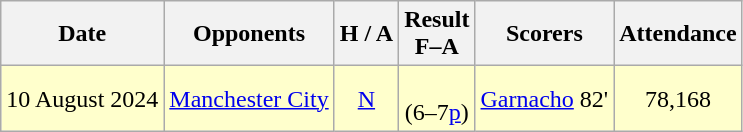<table class="wikitable" style="text-align:center">
<tr>
<th>Date</th>
<th>Opponents</th>
<th>H / A</th>
<th>Result<br>F–A</th>
<th>Scorers</th>
<th>Attendance</th>
</tr>
<tr bgcolor="#ffffcc">
<td>10 August 2024</td>
<td><a href='#'>Manchester City</a></td>
<td><a href='#'>N</a></td>
<td><br>(6–7<a href='#'>p</a>)</td>
<td><a href='#'>Garnacho</a> 82'</td>
<td>78,168</td>
</tr>
</table>
